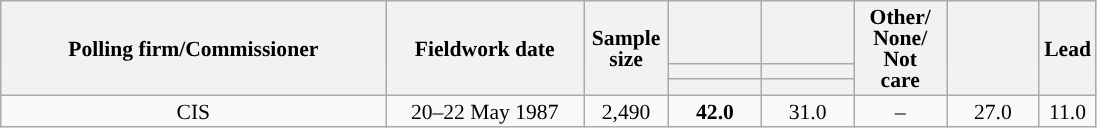<table class="wikitable collapsible collapsed" style="text-align:center; font-size:90%; line-height:14px;">
<tr style="height:42px;">
<th style="width:250px;" rowspan="3">Polling firm/Commissioner</th>
<th style="width:125px;" rowspan="3">Fieldwork date</th>
<th style="width:50px;" rowspan="3">Sample size</th>
<th style="width:55px;"></th>
<th style="width:55px;"></th>
<th style="width:55px;" rowspan="3">Other/<br>None/<br>Not<br>care</th>
<th style="width:55px;" rowspan="3"></th>
<th style="width:30px;" rowspan="3">Lead</th>
</tr>
<tr>
<th style="color:inherit;background:"></th>
<th style="color:inherit;background:"></th>
</tr>
<tr>
<th></th>
<th></th>
</tr>
<tr>
<td>CIS</td>
<td>20–22 May 1987</td>
<td>2,490</td>
<td><strong>42.0</strong></td>
<td>31.0</td>
<td>–</td>
<td>27.0</td>
<td style="background:">11.0</td>
</tr>
</table>
